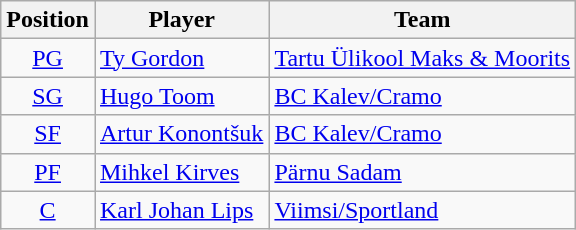<table class="wikitable">
<tr>
<th>Position</th>
<th>Player</th>
<th>Team</th>
</tr>
<tr>
<td align="center"><a href='#'>PG</a></td>
<td> <a href='#'>Ty Gordon</a></td>
<td><a href='#'>Tartu Ülikool Maks & Moorits</a></td>
</tr>
<tr>
<td align="center"><a href='#'>SG</a></td>
<td> <a href='#'>Hugo Toom</a></td>
<td><a href='#'>BC Kalev/Cramo</a></td>
</tr>
<tr>
<td align="center"><a href='#'>SF</a></td>
<td> <a href='#'>Artur Konontšuk</a></td>
<td><a href='#'>BC Kalev/Cramo</a></td>
</tr>
<tr>
<td align="center"><a href='#'>PF</a></td>
<td> <a href='#'>Mihkel Kirves</a></td>
<td><a href='#'>Pärnu Sadam</a></td>
</tr>
<tr>
<td align="center"><a href='#'>C</a></td>
<td> <a href='#'>Karl Johan Lips</a></td>
<td><a href='#'>Viimsi/Sportland</a></td>
</tr>
</table>
